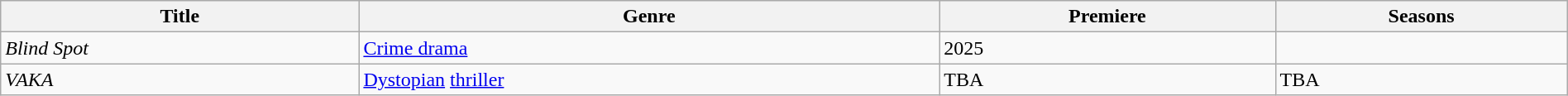<table class="wikitable sortable" style="width:100%;">
<tr>
<th>Title</th>
<th>Genre</th>
<th>Premiere</th>
<th>Seasons</th>
</tr>
<tr>
<td><em>Blind Spot</em></td>
<td><a href='#'>Crime drama</a></td>
<td>2025</td>
<td></td>
</tr>
<tr>
<td><em>VAKA</em></td>
<td><a href='#'>Dystopian</a> <a href='#'>thriller</a></td>
<td>TBA</td>
<td>TBA</td>
</tr>
</table>
